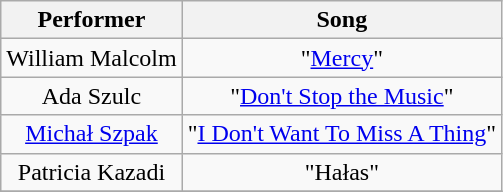<table class="sortable wikitable" style="text-align:center">
<tr>
<th>Performer</th>
<th>Song</th>
</tr>
<tr>
<td>William Malcolm</td>
<td>"<a href='#'>Mercy</a>"</td>
</tr>
<tr>
<td>Ada Szulc</td>
<td>"<a href='#'>Don't Stop the Music</a>"</td>
</tr>
<tr>
<td><a href='#'>Michał Szpak</a></td>
<td>"<a href='#'>I Don't Want To Miss A Thing</a>"</td>
</tr>
<tr>
<td>Patricia Kazadi</td>
<td>"Hałas"</td>
</tr>
<tr>
</tr>
</table>
